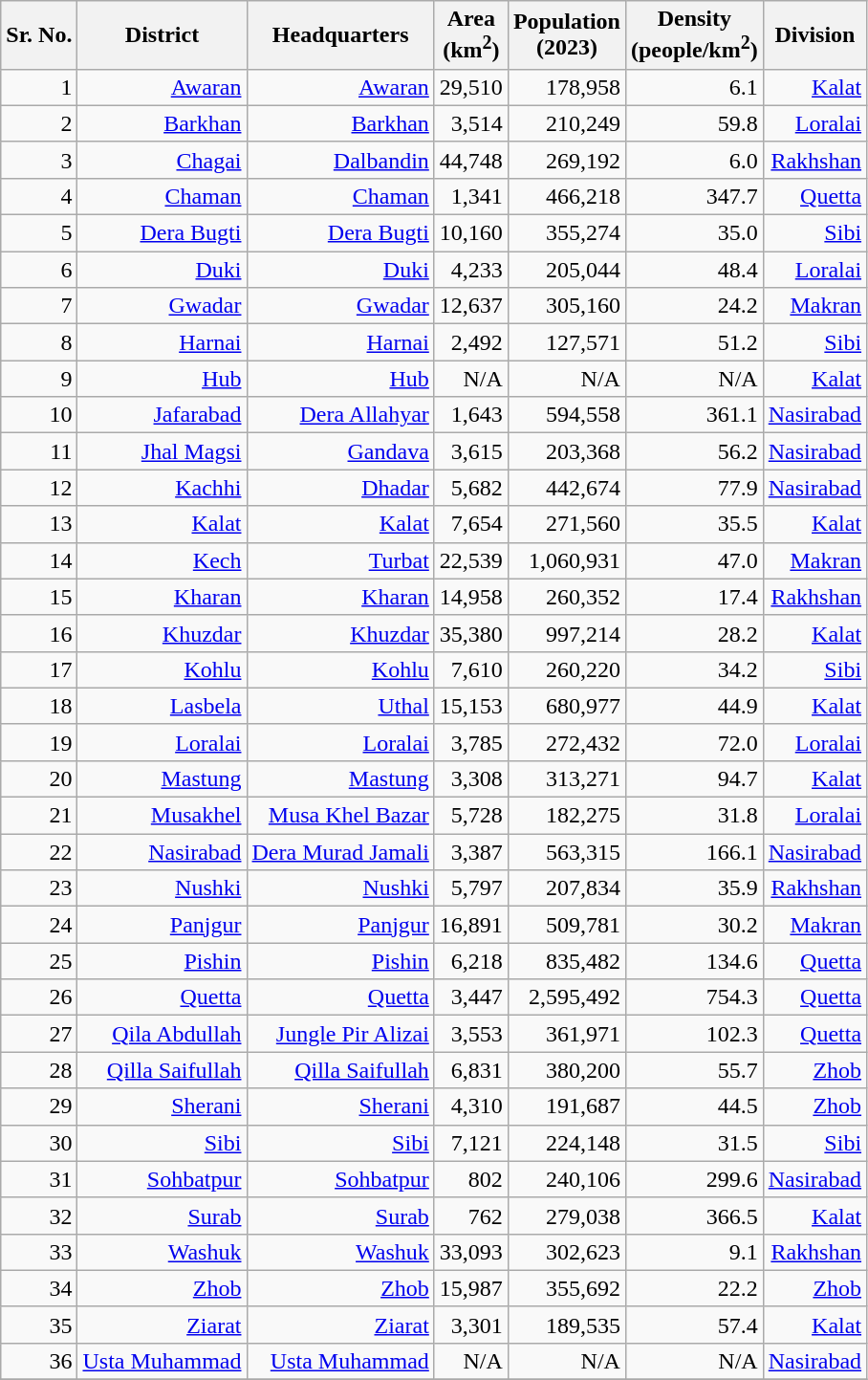<table class="wikitable sortable" style="text-align:right">
<tr>
<th>Sr. No.</th>
<th>District</th>
<th>Headquarters</th>
<th>Area<br>(km<sup>2</sup>)</th>
<th>Population<br>(2023)</th>
<th>Density<br>(people/km<sup>2</sup>)</th>
<th>Division</th>
</tr>
<tr>
<td>1</td>
<td><a href='#'>Awaran</a></td>
<td><a href='#'>Awaran</a></td>
<td align="right">29,510</td>
<td align="right">178,958</td>
<td align="right">6.1</td>
<td><a href='#'>Kalat</a></td>
</tr>
<tr>
<td>2</td>
<td><a href='#'>Barkhan</a></td>
<td><a href='#'>Barkhan</a></td>
<td align="right">3,514</td>
<td align="right">210,249</td>
<td align="right">59.8</td>
<td><a href='#'>Loralai</a></td>
</tr>
<tr>
<td>3</td>
<td><a href='#'>Chagai</a></td>
<td><a href='#'>Dalbandin</a></td>
<td align="right">44,748</td>
<td align="right">269,192</td>
<td align="right">6.0</td>
<td><a href='#'>Rakhshan</a></td>
</tr>
<tr>
<td>4</td>
<td><a href='#'>Chaman</a></td>
<td><a href='#'>Chaman</a></td>
<td align="right">1,341</td>
<td align="right">466,218</td>
<td align="right">347.7</td>
<td><a href='#'>Quetta</a></td>
</tr>
<tr>
<td>5</td>
<td><a href='#'>Dera Bugti</a></td>
<td><a href='#'>Dera Bugti</a></td>
<td align="right">10,160</td>
<td align="right">355,274</td>
<td align="right">35.0</td>
<td><a href='#'>Sibi</a></td>
</tr>
<tr>
<td>6</td>
<td><a href='#'>Duki</a></td>
<td><a href='#'>Duki</a></td>
<td align="right">4,233</td>
<td align="right">205,044</td>
<td align="right">48.4</td>
<td><a href='#'>Loralai</a></td>
</tr>
<tr>
<td>7</td>
<td><a href='#'>Gwadar</a></td>
<td><a href='#'>Gwadar</a></td>
<td align="right">12,637</td>
<td align="right">305,160</td>
<td align="right">24.2</td>
<td><a href='#'>Makran</a></td>
</tr>
<tr>
<td>8</td>
<td><a href='#'>Harnai</a></td>
<td><a href='#'>Harnai</a></td>
<td align="right">2,492</td>
<td align="right">127,571</td>
<td align="right">51.2</td>
<td><a href='#'>Sibi</a></td>
</tr>
<tr>
<td>9</td>
<td><a href='#'>Hub</a></td>
<td><a href='#'>Hub</a></td>
<td>N/A</td>
<td>N/A</td>
<td>N/A</td>
<td><a href='#'>Kalat</a></td>
</tr>
<tr>
<td>10</td>
<td><a href='#'>Jafarabad</a></td>
<td><a href='#'>Dera Allahyar</a></td>
<td align="right">1,643</td>
<td align="right">594,558</td>
<td align="right">361.1</td>
<td><a href='#'>Nasirabad</a></td>
</tr>
<tr>
<td>11</td>
<td><a href='#'>Jhal Magsi</a></td>
<td><a href='#'>Gandava</a></td>
<td align="right">3,615</td>
<td align="right">203,368</td>
<td align="right">56.2</td>
<td><a href='#'>Nasirabad</a></td>
</tr>
<tr>
<td>12</td>
<td><a href='#'>Kachhi</a></td>
<td><a href='#'>Dhadar</a></td>
<td align="right">5,682</td>
<td align="right">442,674</td>
<td align="right">77.9</td>
<td><a href='#'>Nasirabad</a></td>
</tr>
<tr>
<td>13</td>
<td><a href='#'>Kalat</a></td>
<td><a href='#'>Kalat</a></td>
<td align="right">7,654</td>
<td align="right">271,560</td>
<td align="right">35.5</td>
<td><a href='#'>Kalat</a></td>
</tr>
<tr>
<td>14</td>
<td><a href='#'>Kech</a></td>
<td><a href='#'>Turbat</a></td>
<td align="right">22,539</td>
<td align="right">1,060,931</td>
<td align="right">47.0</td>
<td><a href='#'>Makran</a></td>
</tr>
<tr>
<td>15</td>
<td><a href='#'>Kharan</a></td>
<td><a href='#'>Kharan</a></td>
<td align="right">14,958</td>
<td align="right">260,352</td>
<td align="right">17.4</td>
<td><a href='#'>Rakhshan</a></td>
</tr>
<tr>
<td>16</td>
<td><a href='#'>Khuzdar</a></td>
<td><a href='#'>Khuzdar</a></td>
<td align="right">35,380</td>
<td align="right">997,214</td>
<td align="right">28.2</td>
<td><a href='#'>Kalat</a></td>
</tr>
<tr>
<td>17</td>
<td><a href='#'>Kohlu</a></td>
<td><a href='#'>Kohlu</a></td>
<td align="right">7,610</td>
<td align="right">260,220</td>
<td align="right">34.2</td>
<td><a href='#'>Sibi</a></td>
</tr>
<tr>
<td>18</td>
<td><a href='#'>Lasbela</a></td>
<td><a href='#'>Uthal</a></td>
<td align="right">15,153</td>
<td align="right">680,977</td>
<td align="right">44.9</td>
<td><a href='#'>Kalat</a></td>
</tr>
<tr>
<td>19</td>
<td><a href='#'>Loralai</a></td>
<td><a href='#'>Loralai</a></td>
<td align="right">3,785</td>
<td align="right">272,432</td>
<td align="right">72.0</td>
<td><a href='#'>Loralai</a></td>
</tr>
<tr>
<td>20</td>
<td><a href='#'>Mastung</a></td>
<td><a href='#'>Mastung</a></td>
<td align="right">3,308</td>
<td align="right">313,271</td>
<td align="right">94.7</td>
<td><a href='#'>Kalat</a></td>
</tr>
<tr>
<td>21</td>
<td><a href='#'>Musakhel</a></td>
<td><a href='#'>Musa Khel Bazar</a></td>
<td align="right">5,728</td>
<td align="right">182,275</td>
<td align="right">31.8</td>
<td><a href='#'>Loralai</a></td>
</tr>
<tr>
<td>22</td>
<td><a href='#'>Nasirabad</a></td>
<td><a href='#'>Dera Murad Jamali</a></td>
<td align="right">3,387</td>
<td align="right">563,315</td>
<td align="right">166.1</td>
<td><a href='#'>Nasirabad</a></td>
</tr>
<tr>
<td>23</td>
<td><a href='#'>Nushki</a></td>
<td><a href='#'>Nushki</a></td>
<td align="right">5,797</td>
<td align="right">207,834</td>
<td align="right">35.9</td>
<td><a href='#'>Rakhshan</a></td>
</tr>
<tr>
<td>24</td>
<td><a href='#'>Panjgur</a></td>
<td><a href='#'>Panjgur</a></td>
<td align="right">16,891</td>
<td align="right">509,781</td>
<td align="right">30.2</td>
<td><a href='#'>Makran</a></td>
</tr>
<tr>
<td>25</td>
<td><a href='#'>Pishin</a></td>
<td><a href='#'>Pishin</a></td>
<td align="right">6,218</td>
<td align="right">835,482</td>
<td align="right">134.6</td>
<td><a href='#'>Quetta</a></td>
</tr>
<tr>
<td>26</td>
<td><a href='#'>Quetta</a></td>
<td><a href='#'>Quetta</a></td>
<td align="right">3,447</td>
<td align="right">2,595,492</td>
<td align="right">754.3</td>
<td><a href='#'>Quetta</a></td>
</tr>
<tr>
<td>27</td>
<td><a href='#'>Qila Abdullah</a></td>
<td><a href='#'>Jungle Pir Alizai</a></td>
<td align="right">3,553</td>
<td align="right">361,971</td>
<td align="right">102.3</td>
<td><a href='#'>Quetta</a></td>
</tr>
<tr>
<td>28</td>
<td><a href='#'>Qilla Saifullah</a></td>
<td><a href='#'>Qilla Saifullah</a></td>
<td align="right">6,831</td>
<td align="right">380,200</td>
<td align="right">55.7</td>
<td><a href='#'>Zhob</a></td>
</tr>
<tr>
<td>29</td>
<td><a href='#'>Sherani</a></td>
<td><a href='#'>Sherani</a></td>
<td align="right">4,310</td>
<td align="right">191,687</td>
<td align="right">44.5</td>
<td><a href='#'>Zhob</a></td>
</tr>
<tr>
<td>30</td>
<td><a href='#'>Sibi</a></td>
<td><a href='#'>Sibi</a></td>
<td align="right">7,121</td>
<td align="right">224,148</td>
<td align="right">31.5</td>
<td><a href='#'>Sibi</a></td>
</tr>
<tr>
<td>31</td>
<td><a href='#'>Sohbatpur</a></td>
<td><a href='#'>Sohbatpur</a></td>
<td align="right">802</td>
<td align="right">240,106</td>
<td align="right">299.6</td>
<td><a href='#'>Nasirabad</a></td>
</tr>
<tr>
<td>32</td>
<td><a href='#'>Surab</a></td>
<td><a href='#'>Surab</a></td>
<td align="right">762</td>
<td align="right">279,038</td>
<td align="right">366.5</td>
<td><a href='#'>Kalat</a></td>
</tr>
<tr>
<td>33</td>
<td><a href='#'>Washuk</a></td>
<td><a href='#'>Washuk</a></td>
<td align="right">33,093</td>
<td align="right">302,623</td>
<td align="right">9.1</td>
<td><a href='#'>Rakhshan</a></td>
</tr>
<tr>
<td>34</td>
<td><a href='#'>Zhob</a></td>
<td><a href='#'>Zhob</a></td>
<td align="right">15,987</td>
<td align="right">355,692</td>
<td align="right">22.2</td>
<td><a href='#'>Zhob</a></td>
</tr>
<tr>
<td>35</td>
<td><a href='#'>Ziarat</a></td>
<td><a href='#'>Ziarat</a></td>
<td align="right">3,301</td>
<td align="right">189,535</td>
<td align="right">57.4</td>
<td><a href='#'>Kalat</a></td>
</tr>
<tr>
<td>36</td>
<td><a href='#'>Usta Muhammad</a></td>
<td><a href='#'>Usta Muhammad</a></td>
<td>N/A</td>
<td>N/A</td>
<td>N/A</td>
<td><a href='#'>Nasirabad</a></td>
</tr>
<tr>
</tr>
</table>
